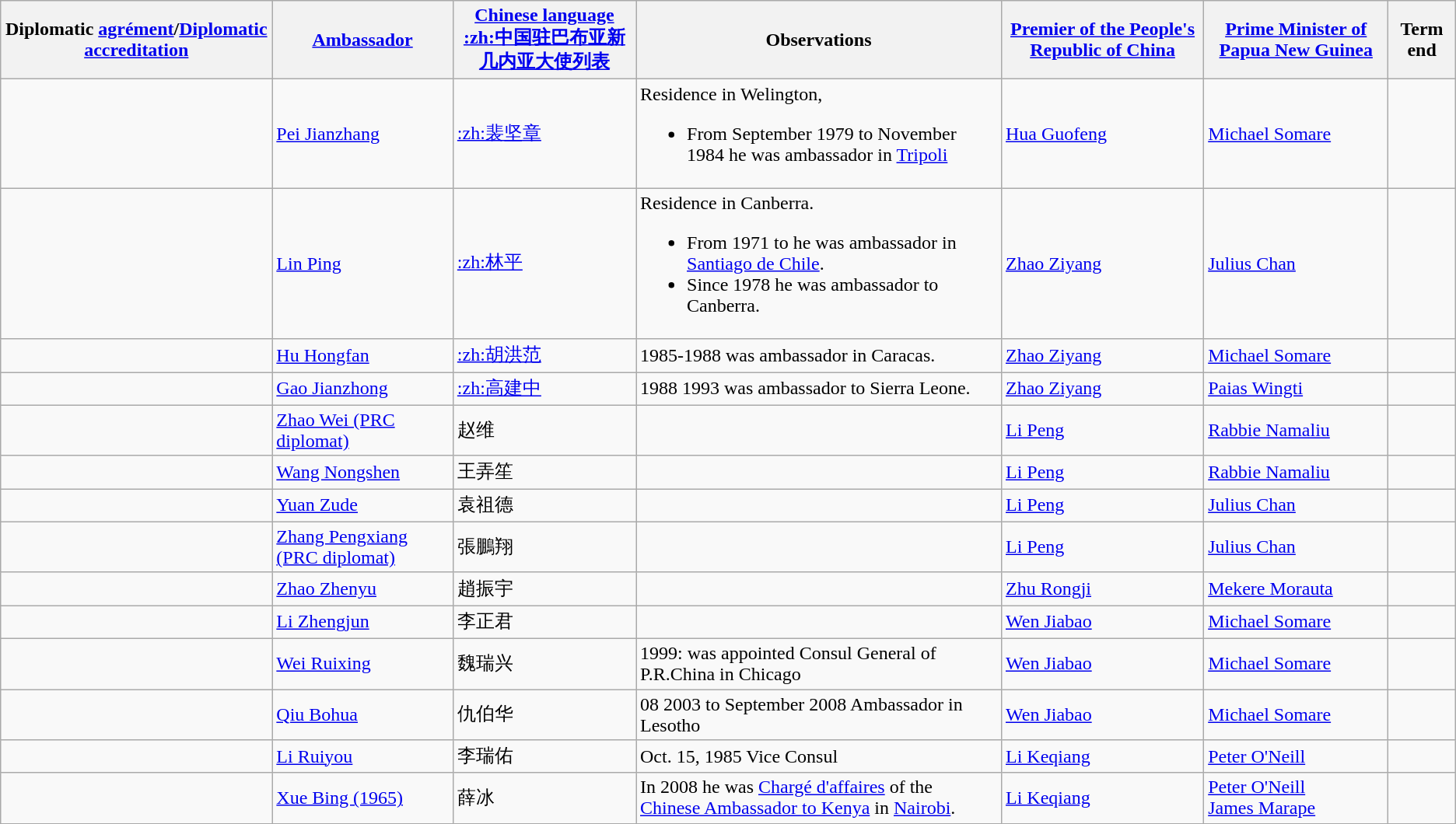<table class="wikitable sortable">
<tr>
<th>Diplomatic <a href='#'>agrément</a>/<a href='#'>Diplomatic accreditation</a></th>
<th><a href='#'>Ambassador</a></th>
<th><a href='#'>Chinese language</a><br><a href='#'>:zh:中国驻巴布亚新几内亚大使列表</a></th>
<th>Observations</th>
<th><a href='#'>Premier of the People's Republic of China</a></th>
<th><a href='#'>Prime Minister of Papua New Guinea</a></th>
<th>Term end</th>
</tr>
<tr>
<td></td>
<td><a href='#'>Pei Jianzhang</a></td>
<td><a href='#'>:zh:裴坚章</a></td>
<td>Residence in Welington,<br><ul><li>From September 1979 to November 1984 he was ambassador in <a href='#'>Tripoli</a></li></ul></td>
<td><a href='#'>Hua Guofeng</a></td>
<td><a href='#'>Michael Somare</a></td>
<td></td>
</tr>
<tr>
<td></td>
<td><a href='#'>Lin Ping</a></td>
<td><a href='#'>:zh:林平</a></td>
<td>Residence in Canberra.<br><ul><li>From 1971 to  he was ambassador in <a href='#'>Santiago de Chile</a>.</li><li>Since 1978 he was ambassador to Canberra.</li></ul></td>
<td><a href='#'>Zhao Ziyang</a></td>
<td><a href='#'>Julius Chan</a></td>
<td></td>
</tr>
<tr>
<td></td>
<td><a href='#'>Hu Hongfan</a></td>
<td><a href='#'>:zh:胡洪范</a></td>
<td>1985-1988 was ambassador in Caracas.</td>
<td><a href='#'>Zhao Ziyang</a></td>
<td><a href='#'>Michael Somare</a></td>
<td></td>
</tr>
<tr>
<td></td>
<td><a href='#'>Gao Jianzhong</a></td>
<td><a href='#'>:zh:高建中</a></td>
<td>1988 1993 was ambassador to Sierra Leone.</td>
<td><a href='#'>Zhao Ziyang</a></td>
<td><a href='#'>Paias Wingti</a></td>
<td></td>
</tr>
<tr>
<td></td>
<td><a href='#'>Zhao Wei (PRC diplomat)</a></td>
<td>赵维</td>
<td></td>
<td><a href='#'>Li Peng</a></td>
<td><a href='#'>Rabbie Namaliu</a></td>
<td></td>
</tr>
<tr>
<td></td>
<td><a href='#'>Wang Nongshen</a></td>
<td>王弄笙</td>
<td></td>
<td><a href='#'>Li Peng</a></td>
<td><a href='#'>Rabbie Namaliu</a></td>
<td></td>
</tr>
<tr>
<td></td>
<td><a href='#'>Yuan Zude</a></td>
<td>袁祖德</td>
<td></td>
<td><a href='#'>Li Peng</a></td>
<td><a href='#'>Julius Chan</a></td>
<td></td>
</tr>
<tr>
<td></td>
<td><a href='#'>Zhang Pengxiang (PRC diplomat)</a></td>
<td>張鵬翔</td>
<td></td>
<td><a href='#'>Li Peng</a></td>
<td><a href='#'>Julius Chan</a></td>
<td></td>
</tr>
<tr>
<td></td>
<td><a href='#'>Zhao Zhenyu</a></td>
<td>趙振宇</td>
<td></td>
<td><a href='#'>Zhu Rongji</a></td>
<td><a href='#'>Mekere Morauta</a></td>
<td></td>
</tr>
<tr>
<td></td>
<td><a href='#'>Li Zhengjun</a></td>
<td>李正君</td>
<td></td>
<td><a href='#'>Wen Jiabao</a></td>
<td><a href='#'>Michael Somare</a></td>
<td></td>
</tr>
<tr>
<td></td>
<td><a href='#'>Wei Ruixing</a></td>
<td>魏瑞兴</td>
<td>1999: was appointed Consul General of P.R.China in Chicago</td>
<td><a href='#'>Wen Jiabao</a></td>
<td><a href='#'>Michael Somare</a></td>
<td></td>
</tr>
<tr>
<td></td>
<td><a href='#'>Qiu Bohua</a></td>
<td>仇伯华</td>
<td>08 2003 to September 2008 Ambassador in Lesotho</td>
<td><a href='#'>Wen Jiabao</a></td>
<td><a href='#'>Michael Somare</a></td>
<td></td>
</tr>
<tr>
<td></td>
<td><a href='#'>Li Ruiyou</a></td>
<td>李瑞佑</td>
<td>Oct. 15, 1985 Vice Consul</td>
<td><a href='#'>Li Keqiang</a></td>
<td><a href='#'>Peter O'Neill</a></td>
<td></td>
</tr>
<tr>
<td></td>
<td><a href='#'>Xue Bing (1965)</a></td>
<td>薛冰</td>
<td>In 2008 he was <a href='#'>Chargé d'affaires</a> of the <a href='#'>Chinese Ambassador to Kenya</a> in <a href='#'>Nairobi</a>. </td>
<td><a href='#'>Li Keqiang</a></td>
<td><a href='#'>Peter O'Neill</a><br><a href='#'>James Marape</a></td>
<td></td>
</tr>
</table>
